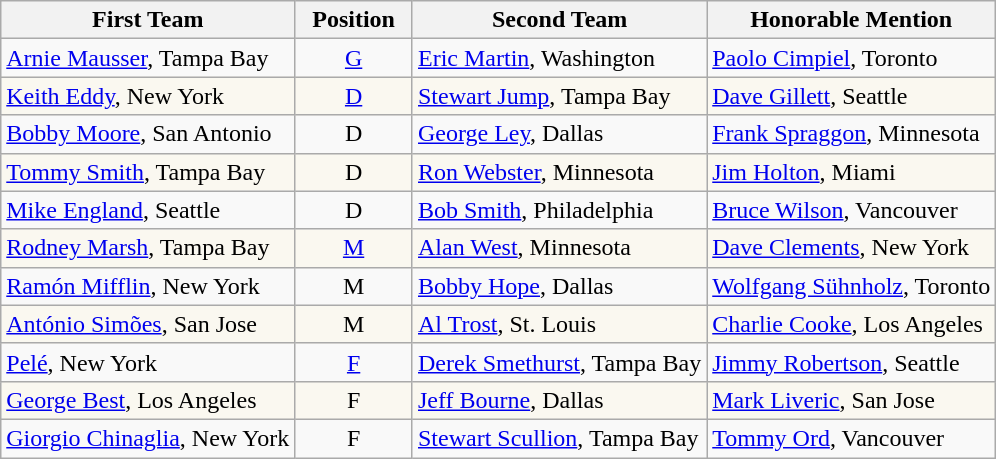<table class="wikitable">
<tr>
<th>First Team</th>
<th>  Position  </th>
<th>Second Team</th>
<th>Honorable Mention</th>
</tr>
<tr>
<td><a href='#'>Arnie Mausser</a>, Tampa Bay</td>
<td align=center><a href='#'>G</a></td>
<td><a href='#'>Eric Martin</a>, Washington</td>
<td><a href='#'>Paolo Cimpiel</a>, Toronto</td>
</tr>
<tr style="background:#faf8f0;">
<td><a href='#'>Keith Eddy</a>, New York</td>
<td align=center><a href='#'>D</a></td>
<td><a href='#'>Stewart Jump</a>, Tampa Bay</td>
<td><a href='#'>Dave Gillett</a>, Seattle</td>
</tr>
<tr>
<td><a href='#'>Bobby Moore</a>, San Antonio</td>
<td align=center>D</td>
<td><a href='#'>George Ley</a>, Dallas</td>
<td><a href='#'>Frank Spraggon</a>, Minnesota</td>
</tr>
<tr style="background:#faf8f0;">
<td><a href='#'>Tommy Smith</a>, Tampa Bay</td>
<td align=center>D</td>
<td><a href='#'>Ron Webster</a>, Minnesota</td>
<td><a href='#'>Jim Holton</a>, Miami</td>
</tr>
<tr>
<td><a href='#'>Mike England</a>, Seattle</td>
<td align=center>D</td>
<td><a href='#'>Bob Smith</a>, Philadelphia</td>
<td><a href='#'>Bruce Wilson</a>, Vancouver</td>
</tr>
<tr style="background:#faf8f0;">
<td><a href='#'>Rodney Marsh</a>, Tampa Bay</td>
<td align=center><a href='#'>M</a></td>
<td><a href='#'>Alan West</a>, Minnesota</td>
<td><a href='#'>Dave Clements</a>, New York</td>
</tr>
<tr>
<td><a href='#'>Ramón Mifflin</a>, New York</td>
<td align=center>M</td>
<td><a href='#'>Bobby Hope</a>, Dallas</td>
<td><a href='#'>Wolfgang Sühnholz</a>, Toronto</td>
</tr>
<tr style="background:#faf8f0;">
<td><a href='#'>António Simões</a>, San Jose</td>
<td align=center>M</td>
<td><a href='#'>Al Trost</a>, St. Louis</td>
<td><a href='#'>Charlie Cooke</a>, Los Angeles</td>
</tr>
<tr>
<td><a href='#'>Pelé</a>, New York</td>
<td align=center><a href='#'>F</a></td>
<td><a href='#'>Derek Smethurst</a>, Tampa Bay</td>
<td><a href='#'>Jimmy Robertson</a>, Seattle</td>
</tr>
<tr style="background:#faf8f0;">
<td><a href='#'>George Best</a>, Los Angeles</td>
<td align=center>F</td>
<td><a href='#'>Jeff Bourne</a>, Dallas</td>
<td><a href='#'>Mark Liveric</a>, San Jose</td>
</tr>
<tr>
<td><a href='#'>Giorgio Chinaglia</a>, New York</td>
<td align=center>F</td>
<td><a href='#'>Stewart Scullion</a>, Tampa Bay</td>
<td><a href='#'>Tommy Ord</a>, Vancouver</td>
</tr>
</table>
